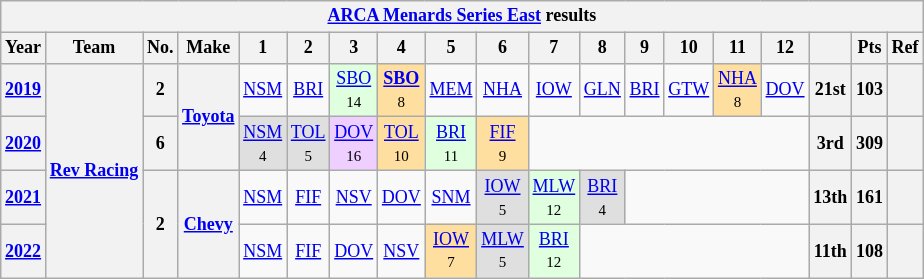<table class="wikitable" style="text-align:center; font-size:75%">
<tr>
<th colspan=19><a href='#'>ARCA Menards Series East</a> results</th>
</tr>
<tr>
<th>Year</th>
<th>Team</th>
<th>No.</th>
<th>Make</th>
<th>1</th>
<th>2</th>
<th>3</th>
<th>4</th>
<th>5</th>
<th>6</th>
<th>7</th>
<th>8</th>
<th>9</th>
<th>10</th>
<th>11</th>
<th>12</th>
<th></th>
<th>Pts</th>
<th>Ref</th>
</tr>
<tr>
<th><a href='#'>2019</a></th>
<th rowspan=4><a href='#'>Rev Racing</a></th>
<th>2</th>
<th rowspan=2><a href='#'>Toyota</a></th>
<td><a href='#'>NSM</a></td>
<td><a href='#'>BRI</a></td>
<td style="background:#DFFFDF;"><a href='#'>SBO</a><br><small>14</small></td>
<td style="background:#FFDF9F;"><strong><a href='#'>SBO</a></strong><br><small>8</small></td>
<td><a href='#'>MEM</a></td>
<td><a href='#'>NHA</a></td>
<td><a href='#'>IOW</a></td>
<td><a href='#'>GLN</a></td>
<td><a href='#'>BRI</a></td>
<td><a href='#'>GTW</a></td>
<td style="background:#FFDF9F;"><a href='#'>NHA</a><br><small>8</small></td>
<td><a href='#'>DOV</a></td>
<th>21st</th>
<th>103</th>
<th></th>
</tr>
<tr>
<th><a href='#'>2020</a></th>
<th>6</th>
<td style="background:#DFDFDF;"><a href='#'>NSM</a><br><small>4</small></td>
<td style="background:#DFDFDF;"><a href='#'>TOL</a><br><small>5</small></td>
<td style="background:#EFCFFF;"><a href='#'>DOV</a><br><small>16</small></td>
<td style="background:#FFDF9F;"><a href='#'>TOL</a><br><small>10</small></td>
<td style="background:#DFFFDF;"><a href='#'>BRI</a><br><small>11</small></td>
<td style="background:#FFDF9F;"><a href='#'>FIF</a><br><small>9</small></td>
<td colspan=6></td>
<th>3rd</th>
<th>309</th>
<th></th>
</tr>
<tr>
<th><a href='#'>2021</a></th>
<th rowspan=2>2</th>
<th rowspan=2><a href='#'>Chevy</a></th>
<td><a href='#'>NSM</a></td>
<td><a href='#'>FIF</a></td>
<td><a href='#'>NSV</a></td>
<td><a href='#'>DOV</a></td>
<td><a href='#'>SNM</a></td>
<td style="background:#DFDFDF;"><a href='#'>IOW</a><br><small>5</small></td>
<td style="background:#DFFFDF;"><a href='#'>MLW</a><br><small>12</small></td>
<td style="background:#DFDFDF;"><a href='#'>BRI</a><br><small>4</small></td>
<td colspan=4></td>
<th>13th</th>
<th>161</th>
<th></th>
</tr>
<tr>
<th><a href='#'>2022</a></th>
<td><a href='#'>NSM</a></td>
<td><a href='#'>FIF</a></td>
<td><a href='#'>DOV</a></td>
<td><a href='#'>NSV</a></td>
<td style="background:#FFDF9F;"><a href='#'>IOW</a><br><small>7</small></td>
<td style="background:#DFDFDF;"><a href='#'>MLW</a><br><small>5</small></td>
<td style="background:#DFFFDF;"><a href='#'>BRI</a><br><small>12</small></td>
<td colspan=5></td>
<th>11th</th>
<th>108</th>
<th></th>
</tr>
</table>
